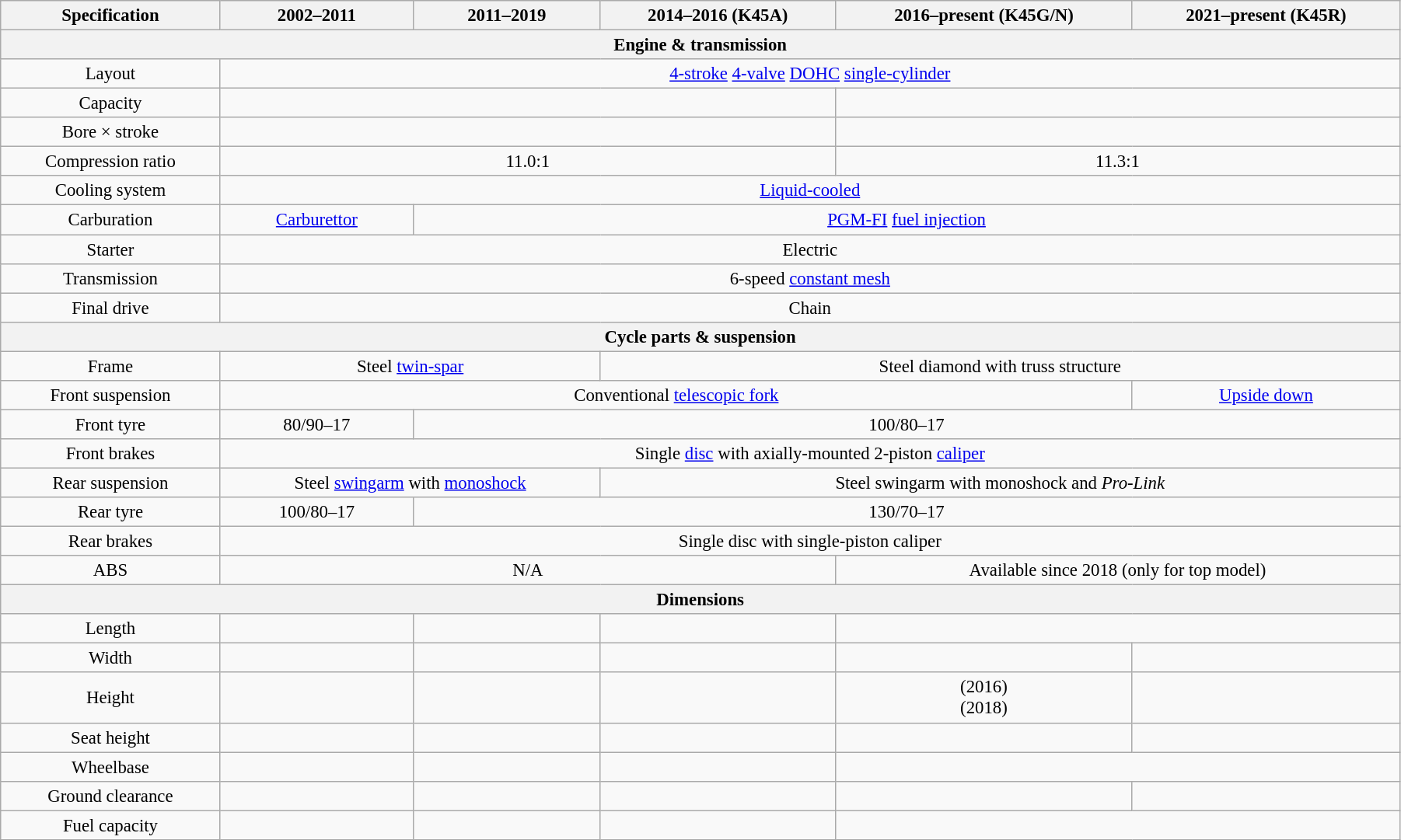<table class="wikitable" style="width:95%; text-align:center; font-size: 95%;">
<tr>
<th>Specification</th>
<th>2002–2011</th>
<th>2011–2019</th>
<th>2014–2016 (K45A)</th>
<th>2016–present (K45G/N)</th>
<th>2021–present (K45R)</th>
</tr>
<tr>
<th colspan="6" style="margin:auto; text-align:center;">Engine & transmission</th>
</tr>
<tr>
<td>Layout</td>
<td colspan="5"><a href='#'>4-stroke</a> <a href='#'>4-valve</a> <a href='#'>DOHC</a> <a href='#'>single-cylinder</a></td>
</tr>
<tr>
<td>Capacity</td>
<td colspan="3"></td>
<td colspan="2"></td>
</tr>
<tr>
<td>Bore × stroke</td>
<td colspan="3"></td>
<td colspan="2"></td>
</tr>
<tr>
<td>Compression ratio</td>
<td colspan="3">11.0:1</td>
<td colspan="2">11.3:1</td>
</tr>
<tr>
<td>Cooling system</td>
<td colspan="5"><a href='#'>Liquid-cooled</a></td>
</tr>
<tr>
<td>Carburation</td>
<td colspan="1"><a href='#'>Carburettor</a></td>
<td colspan="4"><a href='#'>PGM-FI</a> <a href='#'>fuel injection</a></td>
</tr>
<tr>
<td>Starter</td>
<td colspan="5">Electric</td>
</tr>
<tr>
<td>Transmission</td>
<td colspan="5">6-speed <a href='#'>constant mesh</a></td>
</tr>
<tr>
<td>Final drive</td>
<td colspan="5">Chain</td>
</tr>
<tr>
<th colspan="6" style="margin:auto; text-align:center;">Cycle parts & suspension</th>
</tr>
<tr>
<td>Frame</td>
<td colspan="2">Steel <a href='#'>twin-spar</a></td>
<td colspan="3">Steel diamond with truss structure</td>
</tr>
<tr>
<td>Front suspension</td>
<td colspan="4">Conventional  <a href='#'>telescopic fork</a></td>
<td><a href='#'>Upside down</a></td>
</tr>
<tr>
<td>Front tyre</td>
<td colspan="1">80/90–17</td>
<td colspan="4">100/80–17</td>
</tr>
<tr>
<td>Front brakes</td>
<td colspan="5">Single  <a href='#'>disc</a> with axially-mounted 2-piston <a href='#'>caliper</a></td>
</tr>
<tr>
<td>Rear suspension</td>
<td colspan="2">Steel <a href='#'>swingarm</a> with <a href='#'>monoshock</a></td>
<td colspan="3">Steel swingarm with monoshock and <em>Pro-Link</em></td>
</tr>
<tr>
<td>Rear tyre</td>
<td colspan="1">100/80–17</td>
<td colspan="4">130/70–17</td>
</tr>
<tr>
<td>Rear brakes</td>
<td colspan="5">Single  disc with single-piston caliper</td>
</tr>
<tr>
<td>ABS</td>
<td colspan="3">N/A</td>
<td colspan="2">Available since 2018 (only for top model)</td>
</tr>
<tr>
<th colspan="6" style="margin:auto; text-align:center;">Dimensions</th>
</tr>
<tr>
<td>Length</td>
<td colspan="1"></td>
<td colspan="1"></td>
<td colspan="1"></td>
<td colspan="2"></td>
</tr>
<tr>
<td>Width</td>
<td colspan="1"></td>
<td colspan="1"></td>
<td colspan="1"></td>
<td colspan="1"></td>
<td colspan="1"></td>
</tr>
<tr>
<td>Height</td>
<td colspan="1"></td>
<td colspan="1"></td>
<td colspan="1"></td>
<td colspan="1"> (2016)<br> (2018)</td>
<td colspan="1"></td>
</tr>
<tr>
<td>Seat height</td>
<td colspan="1"></td>
<td colspan="1"></td>
<td colspan="1"></td>
<td colspan="1"></td>
<td colspan="1"></td>
</tr>
<tr>
<td>Wheelbase</td>
<td colspan="1"></td>
<td colspan="1"></td>
<td colspan="1"></td>
<td colspan="2"></td>
</tr>
<tr>
<td>Ground clearance</td>
<td colspan="1"></td>
<td colspan="1"></td>
<td colspan="1"></td>
<td colspan="1"></td>
<td colspan="1"></td>
</tr>
<tr>
<td>Fuel capacity</td>
<td colspan="1"></td>
<td colspan="1"></td>
<td colspan="1"></td>
<td colspan="2"></td>
</tr>
</table>
